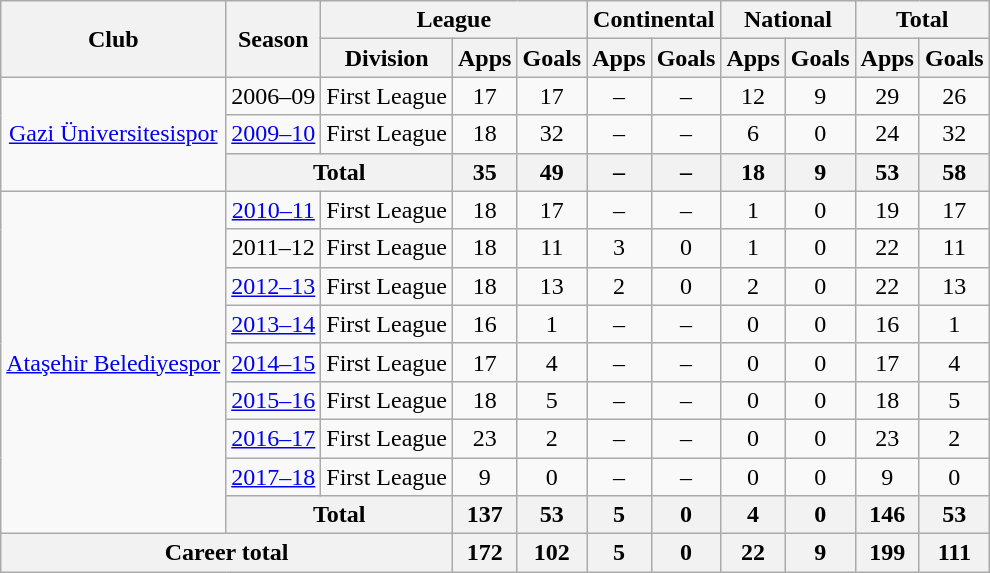<table class="wikitable" style="text-align: center;">
<tr>
<th rowspan=2>Club</th>
<th rowspan=2>Season</th>
<th colspan=3>League</th>
<th colspan=2>Continental</th>
<th colspan=2>National</th>
<th colspan=2>Total</th>
</tr>
<tr>
<th>Division</th>
<th>Apps</th>
<th>Goals</th>
<th>Apps</th>
<th>Goals</th>
<th>Apps</th>
<th>Goals</th>
<th>Apps</th>
<th>Goals</th>
</tr>
<tr>
<td rowspan=3><a href='#'>Gazi Üniversitesispor</a></td>
<td>2006–09</td>
<td>First League</td>
<td>17</td>
<td>17</td>
<td>–</td>
<td>–</td>
<td>12</td>
<td>9</td>
<td>29</td>
<td>26</td>
</tr>
<tr>
<td><a href='#'>2009–10</a></td>
<td>First League</td>
<td>18</td>
<td>32</td>
<td>–</td>
<td>–</td>
<td>6</td>
<td>0</td>
<td>24</td>
<td>32</td>
</tr>
<tr>
<th colspan=2>Total</th>
<th>35</th>
<th>49</th>
<th>–</th>
<th>–</th>
<th>18</th>
<th>9</th>
<th>53</th>
<th>58</th>
</tr>
<tr>
<td rowspan=9><a href='#'>Ataşehir Belediyespor</a></td>
<td><a href='#'>2010–11</a></td>
<td>First League</td>
<td>18</td>
<td>17</td>
<td>–</td>
<td>–</td>
<td>1</td>
<td>0</td>
<td>19</td>
<td>17</td>
</tr>
<tr>
<td>2011–12</td>
<td>First League</td>
<td>18</td>
<td>11</td>
<td>3</td>
<td>0</td>
<td>1</td>
<td>0</td>
<td>22</td>
<td>11</td>
</tr>
<tr>
<td><a href='#'>2012–13</a></td>
<td>First League</td>
<td>18</td>
<td>13</td>
<td>2</td>
<td>0</td>
<td>2</td>
<td>0</td>
<td>22</td>
<td>13</td>
</tr>
<tr>
<td><a href='#'>2013–14</a></td>
<td>First League</td>
<td>16</td>
<td>1</td>
<td>–</td>
<td>–</td>
<td>0</td>
<td>0</td>
<td>16</td>
<td>1</td>
</tr>
<tr>
<td><a href='#'>2014–15</a></td>
<td>First League</td>
<td>17</td>
<td>4</td>
<td>–</td>
<td>–</td>
<td>0</td>
<td>0</td>
<td>17</td>
<td>4</td>
</tr>
<tr>
<td><a href='#'>2015–16</a></td>
<td>First League</td>
<td>18</td>
<td>5</td>
<td>–</td>
<td>–</td>
<td>0</td>
<td>0</td>
<td>18</td>
<td>5</td>
</tr>
<tr>
<td><a href='#'>2016–17</a></td>
<td>First League</td>
<td>23</td>
<td>2</td>
<td>–</td>
<td>–</td>
<td>0</td>
<td>0</td>
<td>23</td>
<td>2</td>
</tr>
<tr>
<td><a href='#'>2017–18</a></td>
<td>First League</td>
<td>9</td>
<td>0</td>
<td>–</td>
<td>–</td>
<td>0</td>
<td>0</td>
<td>9</td>
<td>0</td>
</tr>
<tr>
<th colspan=2>Total</th>
<th>137</th>
<th>53</th>
<th>5</th>
<th>0</th>
<th>4</th>
<th>0</th>
<th>146</th>
<th>53</th>
</tr>
<tr>
<th colspan=3>Career total</th>
<th>172</th>
<th>102</th>
<th>5</th>
<th>0</th>
<th>22</th>
<th>9</th>
<th>199</th>
<th>111</th>
</tr>
</table>
